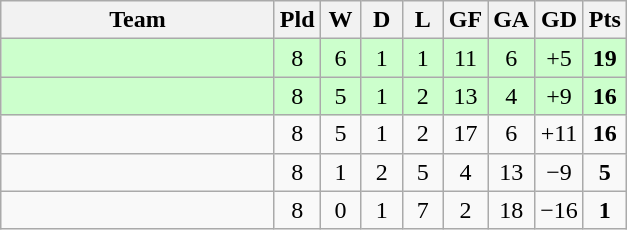<table class="wikitable" style="text-align: center;">
<tr>
<th width="175">Team</th>
<th width="20">Pld</th>
<th width="20">W</th>
<th width="20">D</th>
<th width="20">L</th>
<th width="20">GF</th>
<th width="20">GA</th>
<th width="20">GD</th>
<th width="20">Pts</th>
</tr>
<tr bgcolor="#ccffcc">
<td align="left"></td>
<td>8</td>
<td>6</td>
<td>1</td>
<td>1</td>
<td>11</td>
<td>6</td>
<td>+5</td>
<td><strong>19</strong></td>
</tr>
<tr bgcolor="#ccffcc">
<td align="left"></td>
<td>8</td>
<td>5</td>
<td>1</td>
<td>2</td>
<td>13</td>
<td>4</td>
<td>+9</td>
<td><strong>16</strong></td>
</tr>
<tr>
<td align="left"></td>
<td>8</td>
<td>5</td>
<td>1</td>
<td>2</td>
<td>17</td>
<td>6</td>
<td>+11</td>
<td><strong>16</strong></td>
</tr>
<tr>
<td align="left"></td>
<td>8</td>
<td>1</td>
<td>2</td>
<td>5</td>
<td>4</td>
<td>13</td>
<td>−9</td>
<td><strong>5</strong></td>
</tr>
<tr>
<td align="left"></td>
<td>8</td>
<td>0</td>
<td>1</td>
<td>7</td>
<td>2</td>
<td>18</td>
<td>−16</td>
<td><strong>1</strong></td>
</tr>
</table>
